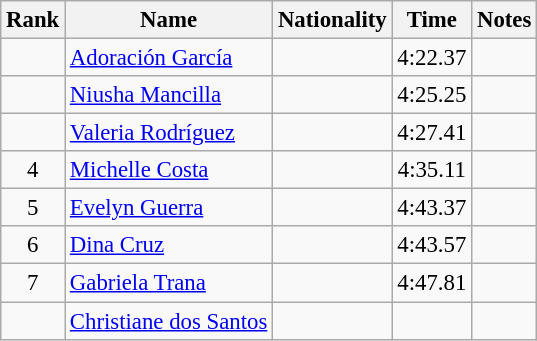<table class="wikitable sortable" style="text-align:center;font-size:95%">
<tr>
<th>Rank</th>
<th>Name</th>
<th>Nationality</th>
<th>Time</th>
<th>Notes</th>
</tr>
<tr>
<td></td>
<td align=left><a href='#'>Adoración García</a></td>
<td align=left></td>
<td>4:22.37</td>
<td></td>
</tr>
<tr>
<td></td>
<td align=left><a href='#'>Niusha Mancilla</a></td>
<td align=left></td>
<td>4:25.25</td>
<td></td>
</tr>
<tr>
<td></td>
<td align=left><a href='#'>Valeria Rodríguez</a></td>
<td align=left></td>
<td>4:27.41</td>
<td></td>
</tr>
<tr>
<td>4</td>
<td align=left><a href='#'>Michelle Costa</a></td>
<td align=left></td>
<td>4:35.11</td>
<td></td>
</tr>
<tr>
<td>5</td>
<td align=left><a href='#'>Evelyn Guerra</a></td>
<td align=left></td>
<td>4:43.37</td>
<td></td>
</tr>
<tr>
<td>6</td>
<td align=left><a href='#'>Dina Cruz</a></td>
<td align=left></td>
<td>4:43.57</td>
<td></td>
</tr>
<tr>
<td>7</td>
<td align=left><a href='#'>Gabriela Trana</a></td>
<td align=left></td>
<td>4:47.81</td>
<td></td>
</tr>
<tr>
<td></td>
<td align=left><a href='#'>Christiane dos Santos</a></td>
<td align=left></td>
<td></td>
<td></td>
</tr>
</table>
